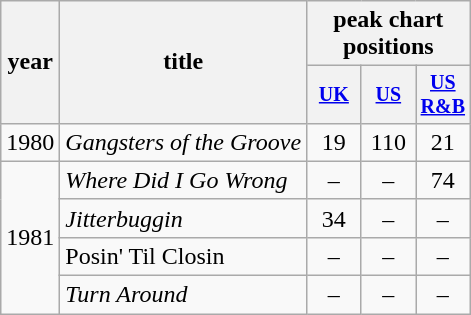<table class=wikitable style=text-align:center>
<tr>
<th rowspan=2>year</th>
<th rowspan=2>title</th>
<th colspan=3>peak chart<br>positions</th>
</tr>
<tr style=font-size:smaller>
<th width=30><a href='#'>UK</a><br></th>
<th width=30><a href='#'>US</a><br></th>
<th width=30><a href='#'>US<br>R&B</a><br></th>
</tr>
<tr>
<td rowspan=1>1980</td>
<td align=left><em>Gangsters of the Groove</em></td>
<td>19</td>
<td>110</td>
<td>21</td>
</tr>
<tr>
<td rowspan=4>1981</td>
<td align=left><em>Where Did I Go Wrong</em></td>
<td>–</td>
<td>–</td>
<td>74</td>
</tr>
<tr>
<td align=left><em>Jitterbuggin<strong></td>
<td>34</td>
<td>–</td>
<td>–</td>
</tr>
<tr>
<td align=left></em>Posin' Til Closin</strong></td>
<td>–</td>
<td>–</td>
<td>–</td>
</tr>
<tr>
<td align=left><em>Turn Around</em></td>
<td>–</td>
<td>–</td>
<td>–</td>
</tr>
</table>
